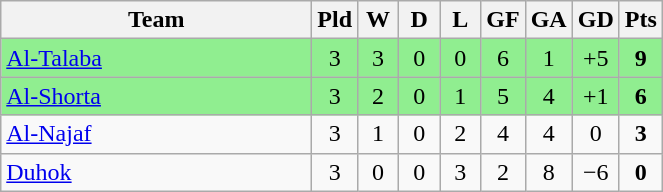<table class="wikitable" style="text-align: center;">
<tr>
<th width="200">Team</th>
<th width="20">Pld</th>
<th width="20">W</th>
<th width="20">D</th>
<th width="20">L</th>
<th width="20">GF</th>
<th width="20">GA</th>
<th width="20">GD</th>
<th width="20">Pts</th>
</tr>
<tr bgcolor=lightgreen>
<td style="text-align:left;"><a href='#'>Al-Talaba</a></td>
<td>3</td>
<td>3</td>
<td>0</td>
<td>0</td>
<td>6</td>
<td>1</td>
<td>+5</td>
<td><strong>9</strong></td>
</tr>
<tr bgcolor=lightgreen>
<td style="text-align:left;"><a href='#'>Al-Shorta</a></td>
<td>3</td>
<td>2</td>
<td>0</td>
<td>1</td>
<td>5</td>
<td>4</td>
<td>+1</td>
<td><strong>6</strong></td>
</tr>
<tr>
<td style="text-align:left;"><a href='#'>Al-Najaf</a></td>
<td>3</td>
<td>1</td>
<td>0</td>
<td>2</td>
<td>4</td>
<td>4</td>
<td>0</td>
<td><strong>3</strong></td>
</tr>
<tr>
<td style="text-align:left;"><a href='#'>Duhok</a></td>
<td>3</td>
<td>0</td>
<td>0</td>
<td>3</td>
<td>2</td>
<td>8</td>
<td>−6</td>
<td><strong>0</strong></td>
</tr>
</table>
